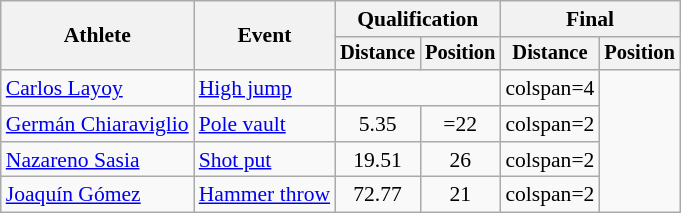<table class=wikitable style=font-size:90%>
<tr>
<th rowspan=2>Athlete</th>
<th rowspan=2>Event</th>
<th colspan=2>Qualification</th>
<th colspan=2>Final</th>
</tr>
<tr style=font-size:95%>
<th>Distance</th>
<th>Position</th>
<th>Distance</th>
<th>Position</th>
</tr>
<tr align=center>
<td align=left><a href='#'>Carlos Layoy</a></td>
<td align=left><a href='#'>High jump</a></td>
<td colspan=2></td>
<td>colspan=4 </td>
</tr>
<tr align=center>
<td align=left><a href='#'>Germán Chiaraviglio</a></td>
<td align=left><a href='#'>Pole vault</a></td>
<td>5.35</td>
<td>=22</td>
<td>colspan=2 </td>
</tr>
<tr align=center>
<td align=left><a href='#'>Nazareno Sasia</a></td>
<td align=left><a href='#'>Shot put</a></td>
<td>19.51</td>
<td>26</td>
<td>colspan=2 </td>
</tr>
<tr align=center>
<td align=left><a href='#'>Joaquín Gómez</a></td>
<td align=left><a href='#'>Hammer throw</a></td>
<td>72.77</td>
<td>21</td>
<td>colspan=2 </td>
</tr>
</table>
